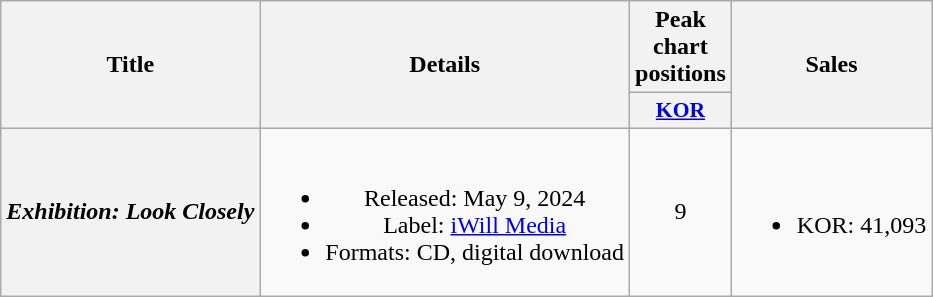<table class="wikitable plainrowheaders" style="text-align:center">
<tr>
<th scope="col" rowspan="2">Title</th>
<th scope="col" rowspan="2">Details</th>
<th scope="col" colspan="1">Peak chart positions</th>
<th scope="col" rowspan="2">Sales</th>
</tr>
<tr>
<th scope="col" style="width:3em;font-size:90%"><a href='#'>KOR</a><br></th>
</tr>
<tr>
<th scope="row"><em>Exhibition: Look Closely</em></th>
<td><br><ul><li>Released: May 9, 2024</li><li>Label: <a href='#'>iWill Media</a></li><li>Formats: CD, digital download</li></ul></td>
<td>9</td>
<td><br><ul><li>KOR: 41,093</li></ul></td>
</tr>
</table>
